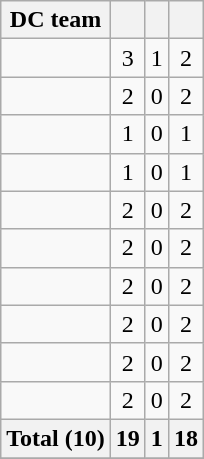<table class="wikitable sortable" style="text-align:center">
<tr>
<th>DC team</th>
<th><small></small></th>
<th><small></small></th>
<th><small></small></th>
</tr>
<tr>
<td align="left"></td>
<td>3</td>
<td>1</td>
<td>2</td>
</tr>
<tr>
<td align="left"></td>
<td>2</td>
<td>0</td>
<td>2</td>
</tr>
<tr>
<td align="left"></td>
<td>1</td>
<td>0</td>
<td>1</td>
</tr>
<tr>
<td align="left"></td>
<td>1</td>
<td>0</td>
<td>1</td>
</tr>
<tr>
<td align="left"></td>
<td>2</td>
<td>0</td>
<td>2</td>
</tr>
<tr>
<td align="left"></td>
<td>2</td>
<td>0</td>
<td>2</td>
</tr>
<tr>
<td align="left"></td>
<td>2</td>
<td>0</td>
<td>2</td>
</tr>
<tr>
<td align="left"></td>
<td>2</td>
<td>0</td>
<td>2</td>
</tr>
<tr>
<td align="left"></td>
<td>2</td>
<td>0</td>
<td>2</td>
</tr>
<tr>
<td align="left"></td>
<td>2</td>
<td>0</td>
<td>2</td>
</tr>
<tr>
<th align="left">Total (10)</th>
<th>19</th>
<th>1</th>
<th>18</th>
</tr>
<tr>
</tr>
</table>
